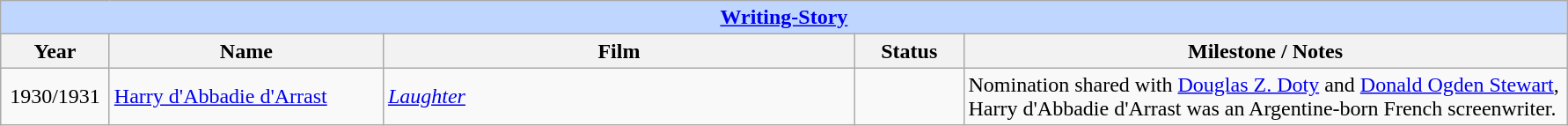<table class="wikitable" style="text-align: left">
<tr ---- bgcolor="#bfd7ff">
<td colspan=6 align=center><strong><a href='#'>Writing-Story</a></strong></td>
</tr>
<tr ---- bgcolor="#ebf5ff">
<th width="075">Year</th>
<th width="200">Name</th>
<th width="350">Film</th>
<th width="075">Status</th>
<th width="450">Milestone / Notes</th>
</tr>
<tr>
<td style="text-align: center">1930/1931</td>
<td><a href='#'>Harry d'Abbadie d'Arrast</a></td>
<td><em><a href='#'>Laughter</a></em></td>
<td></td>
<td>Nomination shared with <a href='#'>Douglas Z. Doty</a> and <a href='#'>Donald Ogden Stewart</a>, Harry d'Abbadie d'Arrast was an Argentine-born French screenwriter.</td>
</tr>
</table>
